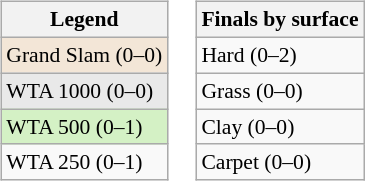<table>
<tr valign=top>
<td><br><table class="wikitable" style="font-size:90%;">
<tr>
<th>Legend</th>
</tr>
<tr>
<td bgcolor=f3e6d7>Grand Slam (0–0)</td>
</tr>
<tr>
<td bgcolor=e9e9e9>WTA 1000 (0–0)</td>
</tr>
<tr>
<td bgcolor=d4f1c5>WTA 500 (0–1)</td>
</tr>
<tr>
<td>WTA 250 (0–1)</td>
</tr>
</table>
</td>
<td><br><table class="wikitable" style="font-size:90%;">
<tr>
<th>Finals by surface</th>
</tr>
<tr>
<td>Hard (0–2)</td>
</tr>
<tr>
<td>Grass (0–0)</td>
</tr>
<tr>
<td>Clay (0–0)</td>
</tr>
<tr>
<td>Carpet (0–0)</td>
</tr>
</table>
</td>
</tr>
</table>
